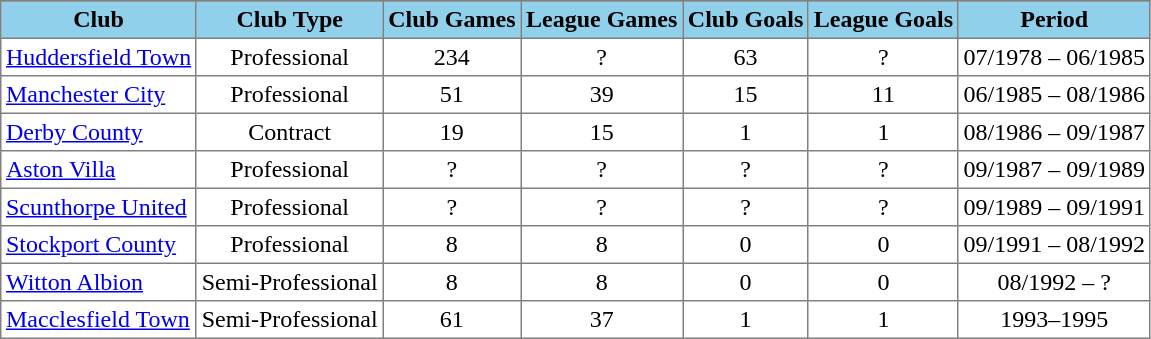<table border=1 cellpadding=3 style="border-collapse: collapse;">
<tr align=center style=background:#efefef>
</tr>
<tr ---- bgcolor="#90D0EA" align="center">
<th>Club</th>
<th>Club Type</th>
<th>Club Games</th>
<th>League Games</th>
<th>Club Goals</th>
<th>League Goals</th>
<th>Period</th>
</tr>
<tr>
<td><a href='#'>Huddersfield Town</a></td>
<td align=center>Professional</td>
<td align=center>234</td>
<td align=center>?</td>
<td align=center>63</td>
<td align=center>?</td>
<td align=center>07/1978 – 06/1985</td>
</tr>
<tr>
<td><a href='#'>Manchester City</a></td>
<td align=center>Professional</td>
<td align=center>51</td>
<td align=center>39</td>
<td align=center>15</td>
<td align=center>11</td>
<td align=center>06/1985 – 08/1986</td>
</tr>
<tr>
<td><a href='#'>Derby County</a></td>
<td align=center>Contract</td>
<td align=center>19</td>
<td align=center>15</td>
<td align=center>1</td>
<td align=center>1</td>
<td align=center>08/1986 – 09/1987</td>
</tr>
<tr>
<td><a href='#'>Aston Villa</a></td>
<td align=center>Professional</td>
<td align=center>?</td>
<td align=center>?</td>
<td align=center>?</td>
<td align=center>?</td>
<td align=center>09/1987 – 09/1989</td>
</tr>
<tr>
<td><a href='#'>Scunthorpe United</a></td>
<td align=center>Professional</td>
<td align=center>?</td>
<td align=center>?</td>
<td align=center>?</td>
<td align=center>?</td>
<td align=center>09/1989 – 09/1991</td>
</tr>
<tr>
<td><a href='#'>Stockport County</a></td>
<td align=center>Professional</td>
<td align=center>8</td>
<td align=center>8</td>
<td align=center>0</td>
<td align=center>0</td>
<td align=center>09/1991 – 08/1992</td>
</tr>
<tr>
<td><a href='#'>Witton Albion</a></td>
<td align=center>Semi-Professional</td>
<td align=center>8</td>
<td align=center>8</td>
<td align=center>0</td>
<td align=center>0</td>
<td align=center>08/1992 – ?</td>
</tr>
<tr>
<td><a href='#'>Macclesfield Town</a></td>
<td align=center>Semi-Professional</td>
<td align=center>61</td>
<td align=center>37</td>
<td align=center>1</td>
<td align=center>1</td>
<td align=center>1993–1995</td>
</tr>
</table>
